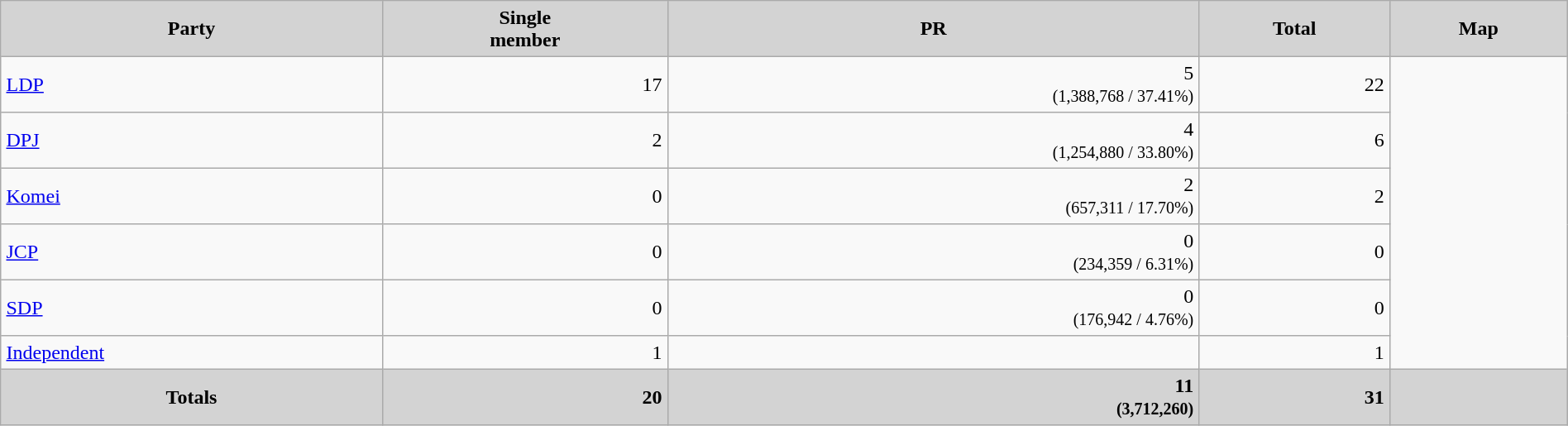<table border="2" cellpadding="4" cellspacing="0" style="width:100%; margin:1em 1em 1em 0; background:#f9f9f9; border:1px #aaa solid; border-collapse:collapse;">
<tr style="background:lightgrey;">
<th>Party</th>
<th>Single<br>member</th>
<th>PR</th>
<th>Total</th>
<th>Map</th>
</tr>
<tr>
<td><a href='#'>LDP</a></td>
<td style="text-align:right;">17</td>
<td style="text-align:right;">5<br><small>(1,388,768 / 37.41%)</small></td>
<td style="text-align:right;">22</td>
<td rowspan=6></td>
</tr>
<tr>
<td><a href='#'>DPJ</a></td>
<td style="text-align:right;">2</td>
<td style="text-align:right;">4<br><small>(1,254,880 / 33.80%)</small></td>
<td style="text-align:right;">6</td>
</tr>
<tr>
<td><a href='#'>Komei</a></td>
<td style="text-align:right;">0</td>
<td style="text-align:right;">2<br><small>(657,311	/ 17.70%)</small></td>
<td style="text-align:right;">2</td>
</tr>
<tr>
<td><a href='#'>JCP</a></td>
<td style="text-align:right;">0</td>
<td style="text-align:right;">0<br><small>(234,359	/ 6.31%)</small></td>
<td style="text-align:right;">0</td>
</tr>
<tr>
<td><a href='#'>SDP</a></td>
<td style="text-align:right;">0</td>
<td style="text-align:right;">0<br><small>(176,942	/ 4.76%)</small></td>
<td style="text-align:right;">0</td>
</tr>
<tr>
<td><a href='#'>Independent</a></td>
<td style="text-align:right;">1</td>
<td style="text-align:right;"></td>
<td style="text-align:right;">1</td>
</tr>
<tr style="background:lightgrey;">
<th><strong>Totals</strong></th>
<th style="text-align:right;">20</th>
<th style="text-align:right;">11<br><small>(3,712,260)</small></th>
<th style="text-align:right;">31</th>
<th></th>
</tr>
</table>
